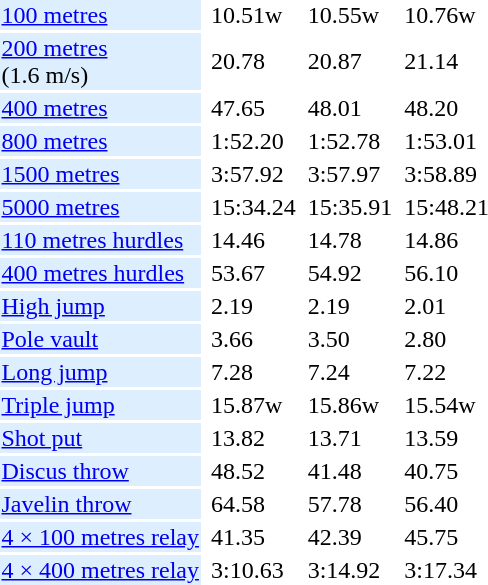<table>
<tr>
<td bgcolor = DDEEFF><a href='#'>100 metres</a></td>
<td></td>
<td>10.51w</td>
<td></td>
<td>10.55w</td>
<td></td>
<td>10.76w</td>
</tr>
<tr>
<td bgcolor = DDEEFF><a href='#'>200 metres</a> <br> (1.6 m/s)</td>
<td></td>
<td>20.78</td>
<td></td>
<td>20.87</td>
<td></td>
<td>21.14</td>
</tr>
<tr>
<td bgcolor = DDEEFF><a href='#'>400 metres</a></td>
<td></td>
<td>47.65</td>
<td></td>
<td>48.01</td>
<td></td>
<td>48.20</td>
</tr>
<tr>
<td bgcolor = DDEEFF><a href='#'>800 metres</a></td>
<td></td>
<td>1:52.20</td>
<td></td>
<td>1:52.78</td>
<td></td>
<td>1:53.01</td>
</tr>
<tr>
<td bgcolor = DDEEFF><a href='#'>1500 metres</a></td>
<td></td>
<td>3:57.92</td>
<td></td>
<td>3:57.97</td>
<td></td>
<td>3:58.89</td>
</tr>
<tr>
<td bgcolor = DDEEFF><a href='#'>5000 metres</a></td>
<td></td>
<td>15:34.24</td>
<td></td>
<td>15:35.91</td>
<td></td>
<td>15:48.21</td>
</tr>
<tr>
<td bgcolor = DDEEFF><a href='#'>110 metres hurdles</a></td>
<td></td>
<td>14.46</td>
<td></td>
<td>14.78</td>
<td></td>
<td>14.86</td>
</tr>
<tr>
<td bgcolor = DDEEFF><a href='#'>400 metres hurdles</a></td>
<td></td>
<td>53.67</td>
<td></td>
<td>54.92</td>
<td></td>
<td>56.10</td>
</tr>
<tr>
<td bgcolor = DDEEFF><a href='#'>High jump</a></td>
<td></td>
<td>2.19</td>
<td></td>
<td>2.19</td>
<td></td>
<td>2.01</td>
</tr>
<tr>
<td bgcolor = DDEEFF><a href='#'>Pole vault</a></td>
<td></td>
<td>3.66</td>
<td></td>
<td>3.50</td>
<td></td>
<td>2.80</td>
</tr>
<tr>
<td bgcolor = DDEEFF><a href='#'>Long jump</a></td>
<td></td>
<td>7.28</td>
<td></td>
<td>7.24</td>
<td></td>
<td>7.22</td>
</tr>
<tr>
<td bgcolor = DDEEFF><a href='#'>Triple jump</a></td>
<td></td>
<td>15.87w</td>
<td></td>
<td>15.86w</td>
<td></td>
<td>15.54w</td>
</tr>
<tr>
<td bgcolor = DDEEFF><a href='#'>Shot put</a></td>
<td></td>
<td>13.82</td>
<td></td>
<td>13.71</td>
<td></td>
<td>13.59</td>
</tr>
<tr>
<td bgcolor = DDEEFF><a href='#'>Discus throw</a></td>
<td></td>
<td>48.52</td>
<td></td>
<td>41.48</td>
<td></td>
<td>40.75</td>
</tr>
<tr>
<td bgcolor = DDEEFF><a href='#'>Javelin throw</a></td>
<td></td>
<td>64.58</td>
<td></td>
<td>57.78</td>
<td></td>
<td>56.40</td>
</tr>
<tr>
<td bgcolor = DDEEFF><a href='#'>4 × 100 metres relay</a></td>
<td></td>
<td>41.35</td>
<td></td>
<td>42.39</td>
<td></td>
<td>45.75</td>
</tr>
<tr>
<td bgcolor = DDEEFF><a href='#'>4 × 400 metres relay</a></td>
<td></td>
<td>3:10.63</td>
<td></td>
<td>3:14.92</td>
<td></td>
<td>3:17.34</td>
</tr>
</table>
